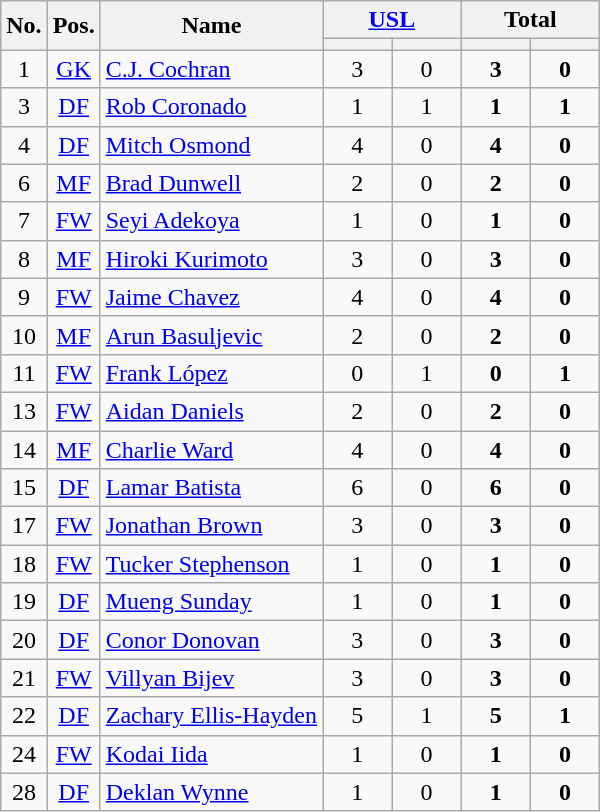<table class="wikitable sortable" style="text-align: center;">
<tr>
<th rowspan=2>No.</th>
<th rowspan=2>Pos.</th>
<th rowspan=2>Name</th>
<th colspan=2 style="width:85px;"><a href='#'>USL</a></th>
<th colspan=2 style="width:85px;"><strong>Total</strong></th>
</tr>
<tr>
<th></th>
<th></th>
<th></th>
<th></th>
</tr>
<tr>
<td>1</td>
<td><a href='#'>GK</a></td>
<td align=left> <a href='#'>C.J. Cochran</a></td>
<td>3</td>
<td>0</td>
<td><strong>3</strong></td>
<td><strong>0</strong></td>
</tr>
<tr>
<td>3</td>
<td><a href='#'>DF</a></td>
<td align=left> <a href='#'>Rob Coronado</a></td>
<td>1</td>
<td>1</td>
<td><strong>1</strong></td>
<td><strong>1</strong></td>
</tr>
<tr>
<td>4</td>
<td><a href='#'>DF</a></td>
<td align=left> <a href='#'>Mitch Osmond</a></td>
<td>4</td>
<td>0</td>
<td><strong>4</strong></td>
<td><strong>0</strong></td>
</tr>
<tr>
<td>6</td>
<td><a href='#'>MF</a></td>
<td align=left> <a href='#'>Brad Dunwell</a></td>
<td>2</td>
<td>0</td>
<td><strong>2</strong></td>
<td><strong>0</strong></td>
</tr>
<tr>
<td>7</td>
<td><a href='#'>FW</a></td>
<td align=left> <a href='#'>Seyi Adekoya</a></td>
<td>1</td>
<td>0</td>
<td><strong>1</strong></td>
<td><strong>0</strong></td>
</tr>
<tr>
<td>8</td>
<td><a href='#'>MF</a></td>
<td align=left> <a href='#'>Hiroki Kurimoto</a></td>
<td>3</td>
<td>0</td>
<td><strong>3</strong></td>
<td><strong>0</strong></td>
</tr>
<tr>
<td>9</td>
<td><a href='#'>FW</a></td>
<td align=left> <a href='#'>Jaime Chavez</a></td>
<td>4</td>
<td>0</td>
<td><strong>4</strong></td>
<td><strong>0</strong></td>
</tr>
<tr>
<td>10</td>
<td><a href='#'>MF</a></td>
<td align=left> <a href='#'>Arun Basuljevic</a></td>
<td>2</td>
<td>0</td>
<td><strong>2</strong></td>
<td><strong>0</strong></td>
</tr>
<tr>
<td>11</td>
<td><a href='#'>FW</a></td>
<td align=left> <a href='#'>Frank López</a></td>
<td>0</td>
<td>1</td>
<td><strong>0</strong></td>
<td><strong>1</strong></td>
</tr>
<tr>
<td>13</td>
<td><a href='#'>FW</a></td>
<td align=left> <a href='#'>Aidan Daniels</a></td>
<td>2</td>
<td>0</td>
<td><strong>2</strong></td>
<td><strong>0</strong></td>
</tr>
<tr>
<td>14</td>
<td><a href='#'>MF</a></td>
<td align=left> <a href='#'>Charlie Ward</a></td>
<td>4</td>
<td>0</td>
<td><strong>4</strong></td>
<td><strong>0</strong></td>
</tr>
<tr>
<td>15</td>
<td><a href='#'>DF</a></td>
<td align=left> <a href='#'>Lamar Batista</a></td>
<td>6</td>
<td>0</td>
<td><strong>6</strong></td>
<td><strong>0</strong></td>
</tr>
<tr>
<td>17</td>
<td><a href='#'>FW</a></td>
<td align=left> <a href='#'>Jonathan Brown</a></td>
<td>3</td>
<td>0</td>
<td><strong>3</strong></td>
<td><strong>0</strong></td>
</tr>
<tr>
<td>18</td>
<td><a href='#'>FW</a></td>
<td align=left> <a href='#'>Tucker Stephenson</a></td>
<td>1</td>
<td>0</td>
<td><strong>1</strong></td>
<td><strong>0</strong></td>
</tr>
<tr>
<td>19</td>
<td><a href='#'>DF</a></td>
<td align=left> <a href='#'>Mueng Sunday</a></td>
<td>1</td>
<td>0</td>
<td><strong>1</strong></td>
<td><strong>0</strong></td>
</tr>
<tr>
<td>20</td>
<td><a href='#'>DF</a></td>
<td align=left> <a href='#'>Conor Donovan</a></td>
<td>3</td>
<td>0</td>
<td><strong>3</strong></td>
<td><strong>0</strong></td>
</tr>
<tr>
<td>21</td>
<td><a href='#'>FW</a></td>
<td align=left> <a href='#'>Villyan Bijev</a></td>
<td>3</td>
<td>0</td>
<td><strong>3</strong></td>
<td><strong>0</strong></td>
</tr>
<tr>
<td>22</td>
<td><a href='#'>DF</a></td>
<td align=left> <a href='#'>Zachary Ellis-Hayden</a></td>
<td>5</td>
<td>1</td>
<td><strong>5</strong></td>
<td><strong>1</strong></td>
</tr>
<tr>
<td>24</td>
<td><a href='#'>FW</a></td>
<td align=left> <a href='#'>Kodai Iida</a></td>
<td>1</td>
<td>0</td>
<td><strong>1</strong></td>
<td><strong>0</strong></td>
</tr>
<tr>
<td>28</td>
<td><a href='#'>DF</a></td>
<td align=left> <a href='#'>Deklan Wynne</a></td>
<td>1</td>
<td>0</td>
<td><strong>1</strong></td>
<td><strong>0</strong></td>
</tr>
</table>
